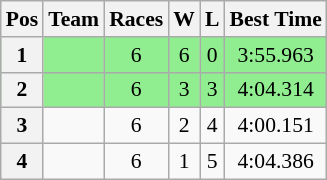<table class="wikitable" style="text-align:center; font-size:90%">
<tr>
<th>Pos</th>
<th>Team</th>
<th>Races</th>
<th>W</th>
<th>L</th>
<th>Best Time</th>
</tr>
<tr style="background:lightgreen;">
<th>1</th>
<td align=left></td>
<td>6</td>
<td>6</td>
<td>0</td>
<td>3:55.963</td>
</tr>
<tr style="background:lightgreen;">
<th>2</th>
<td align=left></td>
<td>6</td>
<td>3</td>
<td>3</td>
<td>4:04.314</td>
</tr>
<tr>
<th>3</th>
<td align=left></td>
<td>6</td>
<td>2</td>
<td>4</td>
<td>4:00.151</td>
</tr>
<tr>
<th>4</th>
<td align=left></td>
<td>6</td>
<td>1</td>
<td>5</td>
<td>4:04.386</td>
</tr>
</table>
